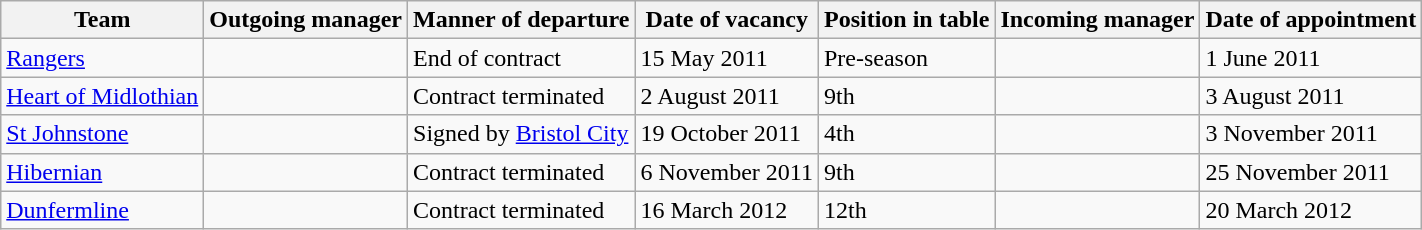<table class="wikitable">
<tr>
<th>Team</th>
<th>Outgoing manager</th>
<th>Manner of departure</th>
<th>Date of vacancy</th>
<th>Position in table</th>
<th>Incoming manager</th>
<th>Date of appointment</th>
</tr>
<tr>
<td><a href='#'>Rangers</a></td>
<td></td>
<td>End of contract</td>
<td>15 May 2011</td>
<td>Pre-season</td>
<td></td>
<td>1 June 2011</td>
</tr>
<tr>
<td><a href='#'>Heart of Midlothian</a></td>
<td></td>
<td>Contract terminated</td>
<td>2 August 2011</td>
<td>9th</td>
<td></td>
<td>3 August 2011</td>
</tr>
<tr>
<td><a href='#'>St Johnstone</a></td>
<td></td>
<td>Signed by <a href='#'>Bristol City</a></td>
<td>19 October 2011</td>
<td>4th</td>
<td></td>
<td>3 November 2011</td>
</tr>
<tr>
<td><a href='#'>Hibernian</a></td>
<td></td>
<td>Contract terminated</td>
<td>6 November 2011</td>
<td>9th</td>
<td></td>
<td>25 November 2011</td>
</tr>
<tr>
<td><a href='#'>Dunfermline</a></td>
<td></td>
<td>Contract terminated</td>
<td>16 March 2012</td>
<td>12th</td>
<td></td>
<td>20 March 2012</td>
</tr>
</table>
